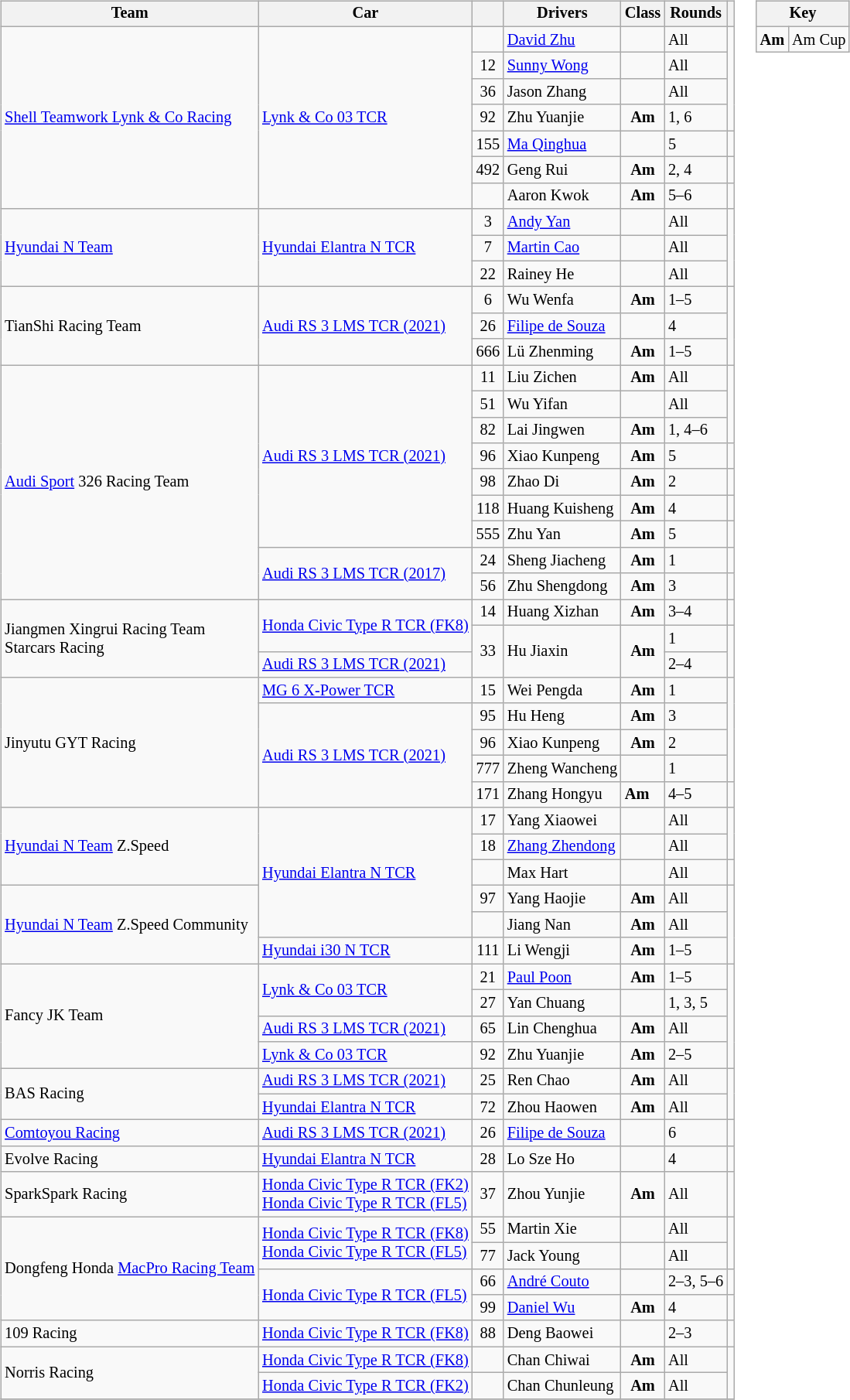<table>
<tr>
<td><br><table class="wikitable" style="font-size: 85%">
<tr>
<th>Team</th>
<th>Car</th>
<th></th>
<th>Drivers</th>
<th>Class</th>
<th>Rounds</th>
<th></th>
</tr>
<tr>
<td rowspan="7"> <a href='#'>Shell Teamwork Lynk & Co Racing</a></td>
<td rowspan="7"><a href='#'>Lynk & Co 03 TCR</a></td>
<td align="center"></td>
<td> <a href='#'>David Zhu</a></td>
<td align="center"></td>
<td>All</td>
<td rowspan="4" align="center"></td>
</tr>
<tr>
<td align="center">12</td>
<td> <a href='#'>Sunny Wong</a></td>
<td align="center"></td>
<td>All</td>
</tr>
<tr>
<td align="center">36</td>
<td> Jason Zhang</td>
<td align="center"></td>
<td>All</td>
</tr>
<tr>
<td align="center">92</td>
<td> Zhu Yuanjie</td>
<td align="center"><strong><span>Am</span></strong></td>
<td>1, 6</td>
</tr>
<tr>
<td align="center">155</td>
<td> <a href='#'>Ma Qinghua</a></td>
<td></td>
<td>5</td>
<td></td>
</tr>
<tr>
<td align="center">492</td>
<td> Geng Rui</td>
<td align="center"><strong><span>Am</span></strong></td>
<td>2, 4</td>
<td></td>
</tr>
<tr>
<td align="center"></td>
<td> Aaron Kwok</td>
<td align="center"><strong><span>Am</span></strong></td>
<td>5–6</td>
<td></td>
</tr>
<tr>
<td rowspan="3"> <a href='#'>Hyundai N Team</a></td>
<td rowspan="3"><a href='#'>Hyundai Elantra N TCR</a></td>
<td align="center">3</td>
<td> <a href='#'>Andy Yan</a></td>
<td align="center"></td>
<td>All</td>
<td rowspan="3" align="center"></td>
</tr>
<tr>
<td align="center">7</td>
<td> <a href='#'>Martin Cao</a></td>
<td align="center"></td>
<td>All</td>
</tr>
<tr>
<td align="center">22</td>
<td> Rainey He</td>
<td align="center"></td>
<td>All</td>
</tr>
<tr>
<td rowspan="3"> TianShi Racing Team</td>
<td rowspan="3"><a href='#'>Audi RS 3 LMS TCR (2021)</a></td>
<td align="center">6</td>
<td> Wu Wenfa</td>
<td align="center"><strong><span>Am</span></strong></td>
<td>1–5</td>
<td rowspan="3" align="center"></td>
</tr>
<tr>
<td align="center">26</td>
<td> <a href='#'>Filipe de Souza</a></td>
<td></td>
<td>4</td>
</tr>
<tr>
<td align="center">666</td>
<td> Lü Zhenming</td>
<td align="center"><strong><span>Am</span></strong></td>
<td>1–5</td>
</tr>
<tr>
<td rowspan="9"> <a href='#'>Audi Sport</a> 326 Racing Team</td>
<td rowspan="7"><a href='#'>Audi RS 3 LMS TCR (2021)</a></td>
<td align="center">11</td>
<td> Liu Zichen</td>
<td align="center"><strong><span>Am</span></strong></td>
<td>All</td>
<td rowspan="3" align="center"></td>
</tr>
<tr>
<td align="center">51</td>
<td> Wu Yifan</td>
<td align="center"></td>
<td>All</td>
</tr>
<tr>
<td align="center">82</td>
<td> Lai Jingwen</td>
<td align="center"><strong><span>Am</span></strong></td>
<td>1, 4–6</td>
</tr>
<tr>
<td align="center">96</td>
<td> Xiao Kunpeng</td>
<td align="center"><strong><span>Am</span></strong></td>
<td>5</td>
<td></td>
</tr>
<tr>
<td align="center">98</td>
<td> Zhao Di</td>
<td align="center"><strong><span>Am</span></strong></td>
<td>2</td>
<td></td>
</tr>
<tr>
<td align="center">118</td>
<td> Huang Kuisheng</td>
<td align="center"><strong><span>Am</span></strong></td>
<td>4</td>
<td></td>
</tr>
<tr>
<td align="center">555</td>
<td> Zhu Yan</td>
<td align="center"><strong><span>Am</span></strong></td>
<td>5</td>
<td></td>
</tr>
<tr>
<td rowspan="2"><a href='#'>Audi RS 3 LMS TCR (2017)</a></td>
<td align="center">24</td>
<td> Sheng Jiacheng</td>
<td align="center"><strong><span>Am</span></strong></td>
<td>1</td>
<td></td>
</tr>
<tr>
<td align="center">56</td>
<td> Zhu Shengdong</td>
<td align="center"><strong><span>Am</span></strong></td>
<td>3</td>
<td></td>
</tr>
<tr>
<td rowspan="3"> Jiangmen Xingrui Racing Team <small></small><br> Starcars Racing <small></small></td>
<td rowspan="2"><a href='#'>Honda Civic Type R TCR (FK8)</a></td>
<td align="center">14</td>
<td> Huang Xizhan</td>
<td align="center"><strong><span>Am</span></strong></td>
<td>3–4</td>
<td></td>
</tr>
<tr | align="center">
<td rowspan="2">33</td>
<td rowspan="2" align="left"> Hu Jiaxin</td>
<td rowspan="2"><strong><span>Am</span></strong></td>
<td align="left">1</td>
<td rowspan="2"></td>
</tr>
<tr>
<td><a href='#'>Audi RS 3 LMS TCR (2021)</a></td>
<td>2–4</td>
</tr>
<tr>
<td rowspan="5"> Jinyutu GYT Racing</td>
<td><a href='#'>MG 6 X-Power TCR</a></td>
<td align="center">15</td>
<td> Wei Pengda</td>
<td align="center"><strong><span>Am</span></strong></td>
<td>1</td>
<td rowspan="4" align="center"></td>
</tr>
<tr>
<td rowspan="4"><a href='#'>Audi RS 3 LMS TCR (2021)</a></td>
<td align="center">95</td>
<td> Hu Heng</td>
<td align="center"><strong><span>Am</span></strong></td>
<td>3</td>
</tr>
<tr>
<td align="center">96</td>
<td> Xiao Kunpeng</td>
<td align="center"><strong><span>Am</span></strong></td>
<td>2</td>
</tr>
<tr>
<td align="center">777</td>
<td> Zheng Wancheng</td>
<td align="center"></td>
<td>1</td>
</tr>
<tr>
<td>171</td>
<td> Zhang Hongyu</td>
<td><strong><span>Am</span></strong></td>
<td>4–5</td>
<td></td>
</tr>
<tr>
<td rowspan="3"> <a href='#'>Hyundai N Team</a> Z.Speed</td>
<td rowspan="5"><a href='#'>Hyundai Elantra N TCR</a></td>
<td align="center">17</td>
<td> Yang Xiaowei</td>
<td align="center"></td>
<td>All</td>
<td rowspan="2" align="center"></td>
</tr>
<tr>
<td align="center">18</td>
<td> <a href='#'>Zhang Zhendong</a></td>
<td align="center"></td>
<td>All</td>
</tr>
<tr>
<td align="center"></td>
<td> Max Hart</td>
<td align="center"></td>
<td>All</td>
<td align="center"></td>
</tr>
<tr>
<td rowspan="3"> <a href='#'>Hyundai N Team</a> Z.Speed Community</td>
<td align="center">97</td>
<td> Yang Haojie</td>
<td align="center"><strong><span>Am</span></strong></td>
<td>All</td>
<td rowspan="3" align="center"></td>
</tr>
<tr>
<td align="center"></td>
<td> Jiang Nan</td>
<td align="center"><strong><span>Am</span></strong></td>
<td>All</td>
</tr>
<tr>
<td><a href='#'>Hyundai i30 N TCR</a></td>
<td align="center">111</td>
<td> Li Wengji</td>
<td align="center"><strong><span>Am</span></strong></td>
<td>1–5</td>
</tr>
<tr>
<td rowspan="4"> Fancy JK Team</td>
<td rowspan="2"><a href='#'>Lynk & Co 03 TCR</a></td>
<td align="center">21</td>
<td> <a href='#'>Paul Poon</a></td>
<td align="center"><strong><span>Am</span></strong></td>
<td>1–5</td>
<td rowspan="4"></td>
</tr>
<tr>
<td align="center">27</td>
<td> Yan Chuang</td>
<td></td>
<td>1, 3, 5</td>
</tr>
<tr>
<td><a href='#'>Audi RS 3 LMS TCR (2021)</a></td>
<td align="center">65</td>
<td> Lin Chenghua</td>
<td align="center"><strong><span>Am</span></strong></td>
<td>All</td>
</tr>
<tr>
<td><a href='#'>Lynk & Co 03 TCR</a></td>
<td align="center">92</td>
<td> Zhu Yuanjie</td>
<td align="center"><strong><span>Am</span></strong></td>
<td>2–5</td>
</tr>
<tr>
<td rowspan="2"> BAS Racing</td>
<td><a href='#'>Audi RS 3 LMS TCR (2021)</a></td>
<td align="center">25</td>
<td> Ren Chao</td>
<td align="center"><strong><span>Am</span></strong></td>
<td>All</td>
<td rowspan="2"></td>
</tr>
<tr>
<td><a href='#'>Hyundai Elantra N TCR</a></td>
<td align="center">72</td>
<td> Zhou Haowen</td>
<td align="center"><strong><span>Am</span></strong></td>
<td>All</td>
</tr>
<tr>
<td> <a href='#'>Comtoyou Racing</a></td>
<td><a href='#'>Audi RS 3 LMS TCR (2021)</a></td>
<td align="center">26</td>
<td> <a href='#'>Filipe de Souza</a></td>
<td></td>
<td>6</td>
<td align="center"></td>
</tr>
<tr>
<td> Evolve Racing</td>
<td><a href='#'>Hyundai Elantra N TCR</a></td>
<td align="center">28</td>
<td> Lo Sze Ho</td>
<td></td>
<td>4</td>
<td></td>
</tr>
<tr>
<td> SparkSpark Racing</td>
<td><a href='#'>Honda Civic Type R TCR (FK2)</a> <small></small> <br><a href='#'>Honda Civic Type R TCR (FL5)</a> <small></small></td>
<td align="center">37</td>
<td> Zhou Yunjie</td>
<td align="center"><strong><span>Am</span></strong></td>
<td>All</td>
<td align="center"></td>
</tr>
<tr>
<td rowspan="4"> Dongfeng Honda <a href='#'>MacPro Racing Team</a></td>
<td rowspan="2"><a href='#'>Honda Civic Type R TCR (FK8)</a> <small></small> <br><a href='#'>Honda Civic Type R TCR (FL5)</a>  <small></small></td>
<td align="center">55</td>
<td> Martin Xie</td>
<td align="center"></td>
<td>All</td>
<td rowspan="2" align="center"></td>
</tr>
<tr>
<td align="center">77</td>
<td> Jack Young</td>
<td align="center"></td>
<td>All</td>
</tr>
<tr>
<td rowspan="2"><a href='#'>Honda Civic Type R TCR (FL5)</a></td>
<td align="center">66</td>
<td> <a href='#'>André Couto</a></td>
<td align="center"></td>
<td>2–3, 5–6</td>
<td align="center"></td>
</tr>
<tr>
<td align="center">99</td>
<td> <a href='#'>Daniel Wu</a></td>
<td align="center"><strong><span>Am</span></strong></td>
<td>4</td>
<td></td>
</tr>
<tr>
<td> 109 Racing</td>
<td><a href='#'>Honda Civic Type R TCR (FK8)</a></td>
<td align="center">88</td>
<td> Deng Baowei</td>
<td></td>
<td>2–3</td>
<td></td>
</tr>
<tr>
<td rowspan="2"> Norris Racing</td>
<td><a href='#'>Honda Civic Type R TCR (FK8)</a></td>
<td align="center"></td>
<td> Chan Chiwai</td>
<td align="center"><strong><span>Am</span></strong></td>
<td>All</td>
<td rowspan="2"></td>
</tr>
<tr>
<td><a href='#'>Honda Civic Type R TCR (FK2)</a></td>
<td align="center"></td>
<td> Chan Chunleung</td>
<td align="center"><strong><span>Am</span></strong></td>
<td>All</td>
</tr>
<tr>
</tr>
</table>
</td>
<td valign="top"><br><table class="wikitable" style="font-size: 85%">
<tr>
<th colspan=2>Key</th>
</tr>
<tr>
<td align=center><strong><span>Am</span></strong></td>
<td>Am Cup</td>
</tr>
</table>
</td>
</tr>
</table>
